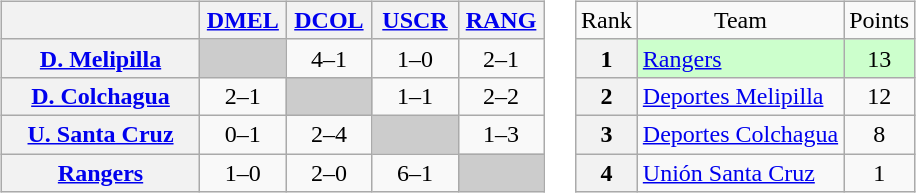<table>
<tr>
<td><br><table class="wikitable" style="text-align:center">
<tr>
<th width="125"> </th>
<th width="50"><a href='#'>DMEL</a></th>
<th width="50"><a href='#'>DCOL</a></th>
<th width="50"><a href='#'>USCR</a></th>
<th width="50"><a href='#'>RANG</a></th>
</tr>
<tr>
<th><a href='#'>D. Melipilla</a></th>
<td bgcolor="#CCCCCC"></td>
<td>4–1</td>
<td>1–0</td>
<td>2–1</td>
</tr>
<tr>
<th><a href='#'>D. Colchagua</a></th>
<td>2–1</td>
<td bgcolor="#CCCCCC"></td>
<td>1–1</td>
<td>2–2</td>
</tr>
<tr>
<th><a href='#'>U. Santa Cruz</a></th>
<td>0–1</td>
<td>2–4</td>
<td bgcolor="#CCCCCC"></td>
<td>1–3</td>
</tr>
<tr>
<th><a href='#'>Rangers</a></th>
<td>1–0</td>
<td>2–0</td>
<td>6–1</td>
<td bgcolor="#CCCCCC"></td>
</tr>
</table>
</td>
<td><br><table class="wikitable" style="text-align: center;">
<tr>
<td>Rank</td>
<td>Team</td>
<td>Points</td>
</tr>
<tr bgcolor="#ccffcc">
<th>1</th>
<td style="text-align: left;"><a href='#'>Rangers</a></td>
<td>13</td>
</tr>
<tr>
<th>2</th>
<td style="text-align: left;"><a href='#'>Deportes Melipilla</a></td>
<td>12</td>
</tr>
<tr>
<th>3</th>
<td style="text-align: left;"><a href='#'>Deportes Colchagua</a></td>
<td>8</td>
</tr>
<tr>
<th>4</th>
<td style="text-align: left;"><a href='#'>Unión Santa Cruz</a></td>
<td>1</td>
</tr>
</table>
</td>
</tr>
</table>
